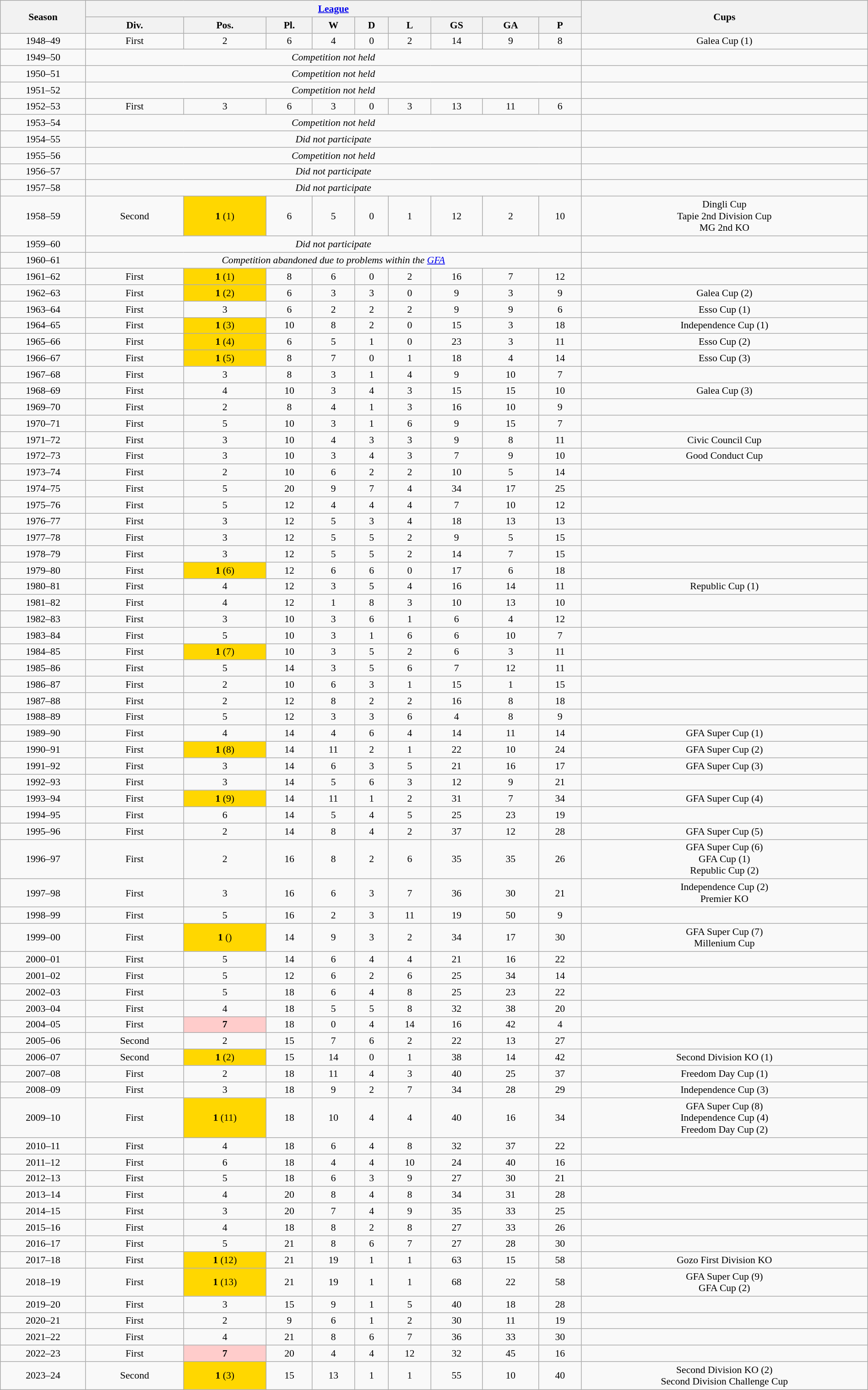<table class="wikitable" style="text-align:center; font-size:90%; width:100%;">
<tr>
<th rowspan=2;style=text-align:center;width:15%;"><strong>Season</strong></th>
<th colspan=9;style=text-align:center;width:60%;"><strong><a href='#'>League</a></strong></th>
<th rowspan=2;!style=text-align:center;width:25%;"><strong>Cups</strong></th>
</tr>
<tr>
<th style=text-align:center;">Div.</th>
<th style=text-align:center;">Pos.</th>
<th style=text-align:center;">Pl.</th>
<th style=text-align:center;">W</th>
<th style=text-align:center;">D</th>
<th style=text-align:center;">L</th>
<th style=text-align:center;">GS</th>
<th style=text-align:center;">GA</th>
<th style=text-align:center;">P</th>
</tr>
<tr>
<td>1948–49</td>
<td>First</td>
<td>2</td>
<td>6</td>
<td>4</td>
<td>0</td>
<td>2</td>
<td>14</td>
<td>9</td>
<td>8</td>
<td>Galea Cup (1)</td>
</tr>
<tr>
<td>1949–50</td>
<td colspan=9;"><em>Competition not held</em></td>
<td></td>
</tr>
<tr>
<td>1950–51</td>
<td colspan=9;"><em>Competition not held</em></td>
<td></td>
</tr>
<tr>
<td>1951–52</td>
<td colspan=9;"><em>Competition not held</em></td>
<td></td>
</tr>
<tr>
<td>1952–53</td>
<td>First</td>
<td>3</td>
<td>6</td>
<td>3</td>
<td>0</td>
<td>3</td>
<td>13</td>
<td>11</td>
<td>6</td>
<td></td>
</tr>
<tr>
<td>1953–54</td>
<td colspan=9;"><em>Competition not held</em></td>
<td></td>
</tr>
<tr>
<td>1954–55</td>
<td colspan=9;"><em>Did not participate</em></td>
<td></td>
</tr>
<tr>
<td>1955–56</td>
<td colspan=9;"><em>Competition not held</em></td>
<td></td>
</tr>
<tr>
<td>1956–57</td>
<td colspan=9;"><em>Did not participate</em></td>
<td></td>
</tr>
<tr>
<td>1957–58</td>
<td colspan=9;"><em>Did not participate</em></td>
<td></td>
</tr>
<tr>
<td>1958–59</td>
<td>Second</td>
<td bgcolor=gold><strong>1</strong> (1)</td>
<td>6</td>
<td>5</td>
<td>0</td>
<td>1</td>
<td>12</td>
<td>2</td>
<td>10</td>
<td>Dingli Cup <br> Tapie 2nd Division Cup <br> MG 2nd KO</td>
</tr>
<tr>
<td>1959–60</td>
<td colspan=9;"><em>Did not participate</em></td>
<td></td>
</tr>
<tr>
<td>1960–61</td>
<td colspan=9;"><em>Competition abandoned due to problems within the <a href='#'>GFA</a></em></td>
<td></td>
</tr>
<tr>
<td>1961–62</td>
<td>First</td>
<td bgcolor=gold><strong>1</strong> (1)</td>
<td>8</td>
<td>6</td>
<td>0</td>
<td>2</td>
<td>16</td>
<td>7</td>
<td>12</td>
<td></td>
</tr>
<tr>
<td>1962–63</td>
<td>First</td>
<td bgcolor=gold><strong>1</strong> (2)</td>
<td>6</td>
<td>3</td>
<td>3</td>
<td>0</td>
<td>9</td>
<td>3</td>
<td>9</td>
<td>Galea Cup (2)</td>
</tr>
<tr>
<td>1963–64</td>
<td>First</td>
<td>3</td>
<td>6</td>
<td>2</td>
<td>2</td>
<td>2</td>
<td>9</td>
<td>9</td>
<td>6</td>
<td>Esso Cup (1)</td>
</tr>
<tr>
<td>1964–65</td>
<td>First</td>
<td bgcolor=gold><strong>1</strong> (3)</td>
<td>10</td>
<td>8</td>
<td>2</td>
<td>0</td>
<td>15</td>
<td>3</td>
<td>18</td>
<td>Independence Cup (1)</td>
</tr>
<tr>
<td>1965–66</td>
<td>First</td>
<td bgcolor=gold><strong>1</strong> (4)</td>
<td>6</td>
<td>5</td>
<td>1</td>
<td>0</td>
<td>23</td>
<td>3</td>
<td>11</td>
<td>Esso Cup (2)</td>
</tr>
<tr>
<td>1966–67</td>
<td>First</td>
<td bgcolor=gold><strong>1</strong> (5)</td>
<td>8</td>
<td>7</td>
<td>0</td>
<td>1</td>
<td>18</td>
<td>4</td>
<td>14</td>
<td>Esso Cup (3)</td>
</tr>
<tr>
<td>1967–68</td>
<td>First</td>
<td>3</td>
<td>8</td>
<td>3</td>
<td>1</td>
<td>4</td>
<td>9</td>
<td>10</td>
<td>7</td>
<td></td>
</tr>
<tr>
<td>1968–69</td>
<td>First</td>
<td>4</td>
<td>10</td>
<td>3</td>
<td>4</td>
<td>3</td>
<td>15</td>
<td>15</td>
<td>10</td>
<td>Galea Cup (3)</td>
</tr>
<tr>
<td>1969–70</td>
<td>First</td>
<td>2</td>
<td>8</td>
<td>4</td>
<td>1</td>
<td>3</td>
<td>16</td>
<td>10</td>
<td>9</td>
<td></td>
</tr>
<tr>
<td>1970–71</td>
<td>First</td>
<td>5</td>
<td>10</td>
<td>3</td>
<td>1</td>
<td>6</td>
<td>9</td>
<td>15</td>
<td>7</td>
<td></td>
</tr>
<tr>
<td>1971–72</td>
<td>First</td>
<td>3</td>
<td>10</td>
<td>4</td>
<td>3</td>
<td>3</td>
<td>9</td>
<td>8</td>
<td>11</td>
<td>Civic Council Cup</td>
</tr>
<tr>
<td>1972–73</td>
<td>First</td>
<td>3</td>
<td>10</td>
<td>3</td>
<td>4</td>
<td>3</td>
<td>7</td>
<td>9</td>
<td>10</td>
<td>Good Conduct Cup</td>
</tr>
<tr>
<td>1973–74</td>
<td>First</td>
<td>2</td>
<td>10</td>
<td>6</td>
<td>2</td>
<td>2</td>
<td>10</td>
<td>5</td>
<td>14</td>
<td></td>
</tr>
<tr>
<td>1974–75</td>
<td>First</td>
<td>5</td>
<td>20</td>
<td>9</td>
<td>7</td>
<td>4</td>
<td>34</td>
<td>17</td>
<td>25</td>
<td></td>
</tr>
<tr>
<td>1975–76</td>
<td>First</td>
<td>5</td>
<td>12</td>
<td>4</td>
<td>4</td>
<td>4</td>
<td>7</td>
<td>10</td>
<td>12</td>
<td></td>
</tr>
<tr>
<td>1976–77</td>
<td>First</td>
<td>3</td>
<td>12</td>
<td>5</td>
<td>3</td>
<td>4</td>
<td>18</td>
<td>13</td>
<td>13</td>
<td></td>
</tr>
<tr>
<td>1977–78</td>
<td>First</td>
<td>3</td>
<td>12</td>
<td>5</td>
<td>5</td>
<td>2</td>
<td>9</td>
<td>5</td>
<td>15</td>
<td></td>
</tr>
<tr>
<td>1978–79</td>
<td>First</td>
<td>3</td>
<td>12</td>
<td>5</td>
<td>5</td>
<td>2</td>
<td>14</td>
<td>7</td>
<td>15</td>
<td></td>
</tr>
<tr>
<td>1979–80</td>
<td>First</td>
<td bgcolor=gold><strong>1</strong> (6)</td>
<td>12</td>
<td>6</td>
<td>6</td>
<td>0</td>
<td>17</td>
<td>6</td>
<td>18</td>
<td></td>
</tr>
<tr>
<td>1980–81</td>
<td>First</td>
<td>4</td>
<td>12</td>
<td>3</td>
<td>5</td>
<td>4</td>
<td>16</td>
<td>14</td>
<td>11</td>
<td>Republic Cup (1)</td>
</tr>
<tr>
<td>1981–82</td>
<td>First</td>
<td>4</td>
<td>12</td>
<td>1</td>
<td>8</td>
<td>3</td>
<td>10</td>
<td>13</td>
<td>10</td>
<td></td>
</tr>
<tr>
<td>1982–83</td>
<td>First</td>
<td>3</td>
<td>10</td>
<td>3</td>
<td>6</td>
<td>1</td>
<td>6</td>
<td>4</td>
<td>12</td>
<td></td>
</tr>
<tr>
<td>1983–84</td>
<td>First</td>
<td>5</td>
<td>10</td>
<td>3</td>
<td>1</td>
<td>6</td>
<td>6</td>
<td>10</td>
<td>7</td>
<td></td>
</tr>
<tr>
<td>1984–85</td>
<td>First</td>
<td bgcolor=gold><strong>1</strong> (7)</td>
<td>10</td>
<td>3</td>
<td>5</td>
<td>2</td>
<td>6</td>
<td>3</td>
<td>11</td>
<td></td>
</tr>
<tr>
<td>1985–86</td>
<td>First</td>
<td>5</td>
<td>14</td>
<td>3</td>
<td>5</td>
<td>6</td>
<td>7</td>
<td>12</td>
<td>11</td>
<td></td>
</tr>
<tr>
<td>1986–87</td>
<td>First</td>
<td>2</td>
<td>10</td>
<td>6</td>
<td>3</td>
<td>1</td>
<td>15</td>
<td>1</td>
<td>15</td>
<td></td>
</tr>
<tr>
<td>1987–88</td>
<td>First</td>
<td>2</td>
<td>12</td>
<td>8</td>
<td>2</td>
<td>2</td>
<td>16</td>
<td>8</td>
<td>18</td>
<td></td>
</tr>
<tr>
<td>1988–89</td>
<td>First</td>
<td>5</td>
<td>12</td>
<td>3</td>
<td>3</td>
<td>6</td>
<td>4</td>
<td>8</td>
<td>9</td>
<td></td>
</tr>
<tr>
<td>1989–90</td>
<td>First</td>
<td>4</td>
<td>14</td>
<td>4</td>
<td>6</td>
<td>4</td>
<td>14</td>
<td>11</td>
<td>14</td>
<td>GFA Super Cup (1)</td>
</tr>
<tr>
<td>1990–91</td>
<td>First</td>
<td bgcolor=gold><strong>1</strong> (8)</td>
<td>14</td>
<td>11</td>
<td>2</td>
<td>1</td>
<td>22</td>
<td>10</td>
<td>24</td>
<td>GFA Super Cup (2)</td>
</tr>
<tr>
<td>1991–92</td>
<td>First</td>
<td>3</td>
<td>14</td>
<td>6</td>
<td>3</td>
<td>5</td>
<td>21</td>
<td>16</td>
<td>17</td>
<td>GFA Super Cup (3)</td>
</tr>
<tr>
<td>1992–93</td>
<td>First</td>
<td>3</td>
<td>14</td>
<td>5</td>
<td>6</td>
<td>3</td>
<td>12</td>
<td>9</td>
<td>21</td>
<td></td>
</tr>
<tr>
<td>1993–94</td>
<td>First</td>
<td bgcolor=gold><strong>1</strong> (9)</td>
<td>14</td>
<td>11</td>
<td>1</td>
<td>2</td>
<td>31</td>
<td>7</td>
<td>34</td>
<td>GFA Super Cup (4)</td>
</tr>
<tr>
<td>1994–95</td>
<td>First</td>
<td>6</td>
<td>14</td>
<td>5</td>
<td>4</td>
<td>5</td>
<td>25</td>
<td>23</td>
<td>19</td>
<td></td>
</tr>
<tr>
<td>1995–96</td>
<td>First</td>
<td>2</td>
<td>14</td>
<td>8</td>
<td>4</td>
<td>2</td>
<td>37</td>
<td>12</td>
<td>28</td>
<td>GFA Super Cup (5)</td>
</tr>
<tr>
<td>1996–97</td>
<td>First</td>
<td>2</td>
<td>16</td>
<td>8</td>
<td>2</td>
<td>6</td>
<td>35</td>
<td>35</td>
<td>26</td>
<td>GFA Super Cup (6) <br> GFA Cup (1) <br> Republic Cup (2)</td>
</tr>
<tr>
<td>1997–98</td>
<td>First</td>
<td>3</td>
<td>16</td>
<td>6</td>
<td>3</td>
<td>7</td>
<td>36</td>
<td>30</td>
<td>21</td>
<td>Independence Cup (2) <br> Premier KO</td>
</tr>
<tr>
<td>1998–99</td>
<td>First</td>
<td>5</td>
<td>16</td>
<td>2</td>
<td>3</td>
<td>11</td>
<td>19</td>
<td>50</td>
<td>9</td>
<td></td>
</tr>
<tr>
<td>1999–00</td>
<td>First</td>
<td bgcolor=gold><strong>1</strong> ()</td>
<td>14</td>
<td>9</td>
<td>3</td>
<td>2</td>
<td>34</td>
<td>17</td>
<td>30</td>
<td>GFA Super Cup (7) <br> Millenium Cup</td>
</tr>
<tr>
<td>2000–01</td>
<td>First</td>
<td>5</td>
<td>14</td>
<td>6</td>
<td>4</td>
<td>4</td>
<td>21</td>
<td>16</td>
<td>22</td>
<td></td>
</tr>
<tr>
<td>2001–02</td>
<td>First</td>
<td>5</td>
<td>12</td>
<td>6</td>
<td>2</td>
<td>6</td>
<td>25</td>
<td>34</td>
<td>14</td>
<td></td>
</tr>
<tr>
<td>2002–03</td>
<td>First</td>
<td>5</td>
<td>18</td>
<td>6</td>
<td>4</td>
<td>8</td>
<td>25</td>
<td>23</td>
<td>22</td>
<td></td>
</tr>
<tr>
<td>2003–04</td>
<td>First</td>
<td>4</td>
<td>18</td>
<td>5</td>
<td>5</td>
<td>8</td>
<td>32</td>
<td>38</td>
<td>20</td>
<td></td>
</tr>
<tr>
<td>2004–05</td>
<td>First</td>
<td bgcolor=FFCCCB><strong>7</strong></td>
<td>18</td>
<td>0</td>
<td>4</td>
<td>14</td>
<td>16</td>
<td>42</td>
<td>4</td>
<td></td>
</tr>
<tr>
<td>2005–06</td>
<td>Second</td>
<td>2</td>
<td>15</td>
<td>7</td>
<td>6</td>
<td>2</td>
<td>22</td>
<td>13</td>
<td>27</td>
<td></td>
</tr>
<tr>
<td>2006–07</td>
<td>Second</td>
<td bgcolor=gold><strong>1</strong> (2)</td>
<td>15</td>
<td>14</td>
<td>0</td>
<td>1</td>
<td>38</td>
<td>14</td>
<td>42</td>
<td>Second Division KO (1)</td>
</tr>
<tr>
<td>2007–08</td>
<td>First</td>
<td>2</td>
<td>18</td>
<td>11</td>
<td>4</td>
<td>3</td>
<td>40</td>
<td>25</td>
<td>37</td>
<td>Freedom Day Cup (1)</td>
</tr>
<tr>
<td>2008–09</td>
<td>First</td>
<td>3</td>
<td>18</td>
<td>9</td>
<td>2</td>
<td>7</td>
<td>34</td>
<td>28</td>
<td>29</td>
<td>Independence Cup (3)</td>
</tr>
<tr>
<td>2009–10</td>
<td>First</td>
<td bgcolor=gold><strong>1</strong> (11)</td>
<td>18</td>
<td>10</td>
<td>4</td>
<td>4</td>
<td>40</td>
<td>16</td>
<td>34</td>
<td>GFA Super Cup (8) <br> Independence Cup (4) <br> Freedom Day Cup (2)</td>
</tr>
<tr>
<td>2010–11</td>
<td>First</td>
<td>4</td>
<td>18</td>
<td>6</td>
<td>4</td>
<td>8</td>
<td>32</td>
<td>37</td>
<td>22</td>
<td></td>
</tr>
<tr>
<td>2011–12</td>
<td>First</td>
<td>6</td>
<td>18</td>
<td>4</td>
<td>4</td>
<td>10</td>
<td>24</td>
<td>40</td>
<td>16</td>
<td></td>
</tr>
<tr>
<td>2012–13</td>
<td>First</td>
<td>5</td>
<td>18</td>
<td>6</td>
<td>3</td>
<td>9</td>
<td>27</td>
<td>30</td>
<td>21</td>
<td></td>
</tr>
<tr>
<td>2013–14</td>
<td>First</td>
<td>4</td>
<td>20</td>
<td>8</td>
<td>4</td>
<td>8</td>
<td>34</td>
<td>31</td>
<td>28</td>
<td></td>
</tr>
<tr>
<td>2014–15</td>
<td>First</td>
<td>3</td>
<td>20</td>
<td>7</td>
<td>4</td>
<td>9</td>
<td>35</td>
<td>33</td>
<td>25</td>
<td></td>
</tr>
<tr>
<td>2015–16</td>
<td>First</td>
<td>4</td>
<td>18</td>
<td>8</td>
<td>2</td>
<td>8</td>
<td>27</td>
<td>33</td>
<td>26</td>
<td></td>
</tr>
<tr>
<td>2016–17</td>
<td>First</td>
<td>5</td>
<td>21</td>
<td>8</td>
<td>6</td>
<td>7</td>
<td>27</td>
<td>28</td>
<td>30</td>
<td></td>
</tr>
<tr>
<td>2017–18</td>
<td>First</td>
<td bgcolor=gold><strong>1</strong> (12)</td>
<td>21</td>
<td>19</td>
<td>1</td>
<td>1</td>
<td>63</td>
<td>15</td>
<td>58</td>
<td>Gozo First Division KO</td>
</tr>
<tr>
<td>2018–19</td>
<td>First</td>
<td bgcolor=gold><strong>1</strong> (13)</td>
<td>21</td>
<td>19</td>
<td>1</td>
<td>1</td>
<td>68</td>
<td>22</td>
<td>58</td>
<td>GFA Super Cup (9) <br> GFA Cup (2)</td>
</tr>
<tr>
<td>2019–20</td>
<td>First</td>
<td>3</td>
<td>15</td>
<td>9</td>
<td>1</td>
<td>5</td>
<td>40</td>
<td>18</td>
<td>28</td>
<td></td>
</tr>
<tr>
<td>2020–21</td>
<td>First</td>
<td>2</td>
<td>9</td>
<td>6</td>
<td>1</td>
<td>2</td>
<td>30</td>
<td>11</td>
<td>19</td>
<td></td>
</tr>
<tr>
<td>2021–22</td>
<td>First</td>
<td>4</td>
<td>21</td>
<td>8</td>
<td>6</td>
<td>7</td>
<td>36</td>
<td>33</td>
<td>30</td>
<td></td>
</tr>
<tr>
<td>2022–23</td>
<td>First</td>
<td bgcolor=FFCCCB><strong>7</strong></td>
<td>20</td>
<td>4</td>
<td>4</td>
<td>12</td>
<td>32</td>
<td>45</td>
<td>16</td>
<td></td>
</tr>
<tr>
<td>2023–24</td>
<td>Second</td>
<td bgcolor=gold><strong>1</strong> (3)</td>
<td>15</td>
<td>13</td>
<td>1</td>
<td>1</td>
<td>55</td>
<td>10</td>
<td>40</td>
<td>Second Division KO (2) <br> Second Division Challenge Cup</td>
</tr>
</table>
